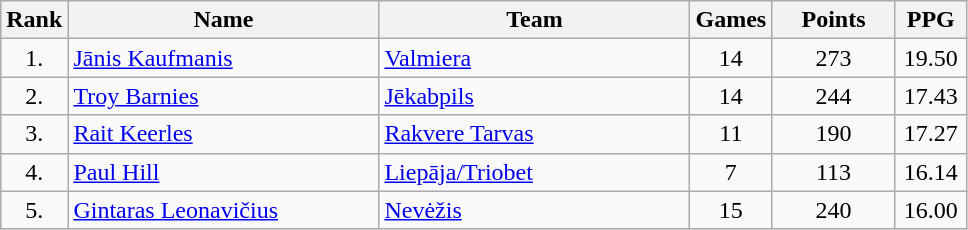<table class="wikitable" style="text-align: center;">
<tr>
<th>Rank</th>
<th width=200>Name</th>
<th width=200>Team</th>
<th>Games</th>
<th width=75>Points</th>
<th width=40>PPG</th>
</tr>
<tr>
<td>1.</td>
<td align="left"> <a href='#'>Jānis Kaufmanis</a></td>
<td align="left"> <a href='#'>Valmiera</a></td>
<td>14</td>
<td>273</td>
<td>19.50</td>
</tr>
<tr>
<td>2.</td>
<td align="left"> <a href='#'>Troy Barnies</a></td>
<td align="left"> <a href='#'>Jēkabpils</a></td>
<td>14</td>
<td>244</td>
<td>17.43</td>
</tr>
<tr>
<td>3.</td>
<td align="left"> <a href='#'>Rait Keerles</a></td>
<td align="left"> <a href='#'>Rakvere Tarvas</a></td>
<td>11</td>
<td>190</td>
<td>17.27</td>
</tr>
<tr>
<td>4.</td>
<td align="left"> <a href='#'>Paul Hill</a></td>
<td align="left"> <a href='#'>Liepāja/Triobet</a></td>
<td>7</td>
<td>113</td>
<td>16.14</td>
</tr>
<tr>
<td>5.</td>
<td align="left"> <a href='#'>Gintaras Leonavičius</a></td>
<td align="left"> <a href='#'>Nevėžis</a></td>
<td>15</td>
<td>240</td>
<td>16.00</td>
</tr>
</table>
